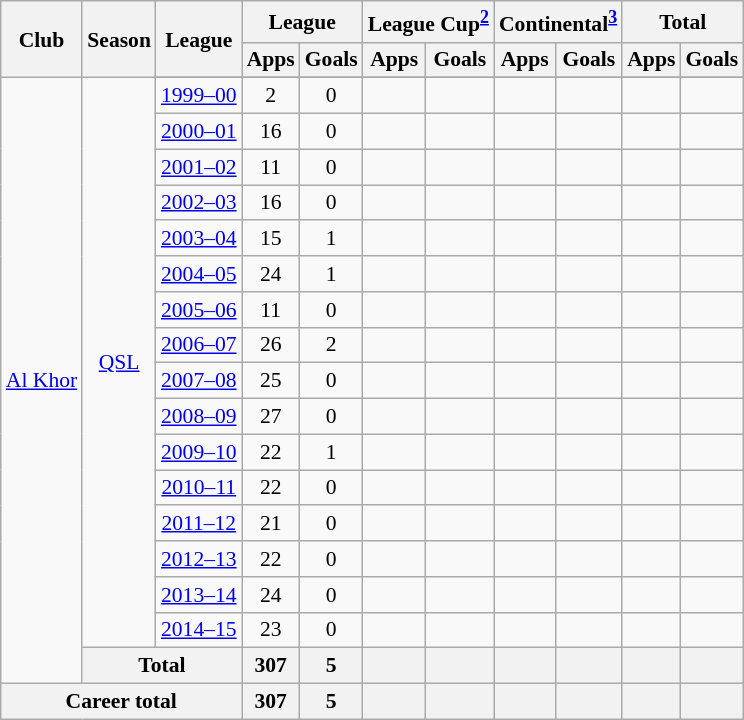<table class="wikitable" style="font-size:90%; text-align:center;">
<tr>
<th rowspan="2">Club</th>
<th rowspan="2">Season</th>
<th rowspan="2">League</th>
<th colspan="2">League</th>
<th colspan="2">League Cup<sup><a href='#'>2</a></sup></th>
<th colspan="2">Continental<sup><a href='#'>3</a></sup></th>
<th colspan="2">Total</th>
</tr>
<tr>
<th>Apps</th>
<th>Goals</th>
<th>Apps</th>
<th>Goals</th>
<th>Apps</th>
<th>Goals</th>
<th>Apps</th>
<th>Goals</th>
</tr>
<tr>
<td rowspan="18"><a href='#'>Al Khor</a></td>
<td rowspan="17" valign="center"><a href='#'>QSL</a></td>
</tr>
<tr>
<td><a href='#'>1999–00</a></td>
<td>2</td>
<td>0</td>
<td></td>
<td></td>
<td></td>
<td></td>
<td></td>
<td></td>
</tr>
<tr>
<td><a href='#'>2000–01</a></td>
<td>16</td>
<td>0</td>
<td></td>
<td></td>
<td></td>
<td></td>
<td></td>
<td></td>
</tr>
<tr>
<td><a href='#'>2001–02</a></td>
<td>11</td>
<td>0</td>
<td></td>
<td></td>
<td></td>
<td></td>
<td></td>
<td></td>
</tr>
<tr>
<td><a href='#'>2002–03</a></td>
<td>16</td>
<td>0</td>
<td></td>
<td></td>
<td></td>
<td></td>
<td></td>
<td></td>
</tr>
<tr>
<td><a href='#'>2003–04</a></td>
<td>15</td>
<td>1</td>
<td></td>
<td></td>
<td></td>
<td></td>
<td></td>
<td></td>
</tr>
<tr>
<td><a href='#'>2004–05</a></td>
<td>24</td>
<td>1</td>
<td></td>
<td></td>
<td></td>
<td></td>
<td></td>
<td></td>
</tr>
<tr>
<td><a href='#'>2005–06</a></td>
<td>11</td>
<td>0</td>
<td></td>
<td></td>
<td></td>
<td></td>
<td></td>
<td></td>
</tr>
<tr>
<td><a href='#'>2006–07</a></td>
<td>26</td>
<td>2</td>
<td></td>
<td></td>
<td></td>
<td></td>
<td></td>
<td></td>
</tr>
<tr>
<td><a href='#'>2007–08</a></td>
<td>25</td>
<td>0</td>
<td></td>
<td></td>
<td></td>
<td></td>
<td></td>
<td></td>
</tr>
<tr>
<td><a href='#'>2008–09</a></td>
<td>27</td>
<td>0</td>
<td></td>
<td></td>
<td></td>
<td></td>
<td></td>
<td></td>
</tr>
<tr>
<td><a href='#'>2009–10</a></td>
<td>22</td>
<td>1</td>
<td></td>
<td></td>
<td></td>
<td></td>
<td></td>
<td></td>
</tr>
<tr>
<td><a href='#'>2010–11</a></td>
<td>22</td>
<td>0</td>
<td></td>
<td></td>
<td></td>
<td></td>
<td></td>
<td></td>
</tr>
<tr>
<td><a href='#'>2011–12</a></td>
<td>21</td>
<td>0</td>
<td></td>
<td></td>
<td></td>
<td></td>
<td></td>
<td></td>
</tr>
<tr>
<td><a href='#'>2012–13</a></td>
<td>22</td>
<td>0</td>
<td></td>
<td></td>
<td></td>
<td></td>
<td></td>
<td></td>
</tr>
<tr>
<td><a href='#'>2013–14</a></td>
<td>24</td>
<td>0</td>
<td></td>
<td></td>
<td></td>
<td></td>
<td></td>
<td></td>
</tr>
<tr>
<td><a href='#'>2014–15</a></td>
<td>23</td>
<td>0</td>
<td></td>
<td></td>
<td></td>
<td></td>
<td></td>
<td></td>
</tr>
<tr>
<th colspan="2">Total</th>
<th>307</th>
<th>5</th>
<th></th>
<th></th>
<th></th>
<th></th>
<th></th>
<th></th>
</tr>
<tr>
<th colspan="3">Career total</th>
<th>307</th>
<th>5</th>
<th></th>
<th></th>
<th></th>
<th></th>
<th></th>
<th></th>
</tr>
</table>
